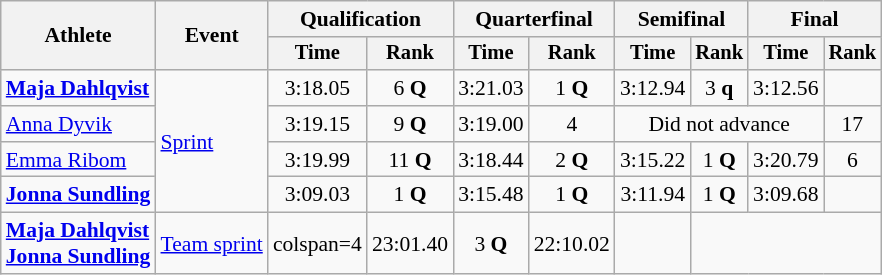<table class="wikitable" style="font-size:90%">
<tr>
<th rowspan="2">Athlete</th>
<th rowspan="2">Event</th>
<th colspan="2">Qualification</th>
<th colspan="2">Quarterfinal</th>
<th colspan="2">Semifinal</th>
<th colspan="2">Final</th>
</tr>
<tr style="font-size:95%">
<th>Time</th>
<th>Rank</th>
<th>Time</th>
<th>Rank</th>
<th>Time</th>
<th>Rank</th>
<th>Time</th>
<th>Rank</th>
</tr>
<tr align=center>
<td align=left><strong><a href='#'>Maja Dahlqvist</a></strong></td>
<td align=left rowspan=4><a href='#'>Sprint</a></td>
<td>3:18.05</td>
<td>6 <strong>Q</strong></td>
<td>3:21.03</td>
<td>1 <strong>Q</strong></td>
<td>3:12.94</td>
<td>3 <strong>q</strong></td>
<td>3:12.56</td>
<td></td>
</tr>
<tr align=center>
<td align=left><a href='#'>Anna Dyvik</a></td>
<td>3:19.15</td>
<td>9 <strong>Q</strong></td>
<td>3:19.00</td>
<td>4</td>
<td colspan=3>Did not advance</td>
<td>17</td>
</tr>
<tr align=center>
<td align=left><a href='#'>Emma Ribom</a></td>
<td>3:19.99</td>
<td>11 <strong>Q</strong></td>
<td>3:18.44</td>
<td>2 <strong>Q</strong></td>
<td>3:15.22</td>
<td>1 <strong>Q</strong></td>
<td>3:20.79</td>
<td>6</td>
</tr>
<tr align=center>
<td align=left><strong><a href='#'>Jonna Sundling</a></strong></td>
<td>3:09.03</td>
<td>1 <strong>Q</strong></td>
<td>3:15.48</td>
<td>1 <strong>Q</strong></td>
<td>3:11.94</td>
<td>1 <strong>Q</strong></td>
<td>3:09.68</td>
<td></td>
</tr>
<tr align=center>
<td align=left><strong><a href='#'>Maja Dahlqvist</a><br><a href='#'>Jonna Sundling</a></strong></td>
<td align=left><a href='#'>Team sprint</a></td>
<td>colspan=4 </td>
<td>23:01.40</td>
<td>3 <strong>Q</strong></td>
<td>22:10.02</td>
<td></td>
</tr>
</table>
